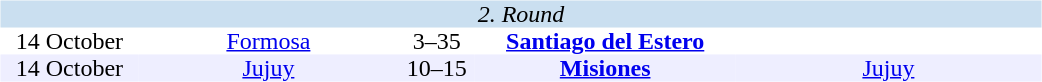<table width=700>
<tr>
<td width=700 valign="top"><br><table border=0 cellspacing=0 cellpadding=0 style="text-align:center;border-collapse:collapse" width=100%>
<tr bgcolor="#CADFF0">
<td colspan="5"><em>2. Round</em></td>
</tr>
<tr>
<td width=90>14 October</td>
<td width=170><a href='#'>Formosa</a></td>
<td width=50>3–35</td>
<td width=170><strong><a href='#'>Santiago del Estero</a></strong></td>
<td width=200></td>
</tr>
<tr bgcolor=#EEEEFF>
<td width=90>14 October</td>
<td width=170><a href='#'>Jujuy</a></td>
<td width=50>10–15</td>
<td width=170><strong><a href='#'>Misiones</a></strong></td>
<td width=200><a href='#'>Jujuy</a></td>
</tr>
</table>
</td>
</tr>
</table>
